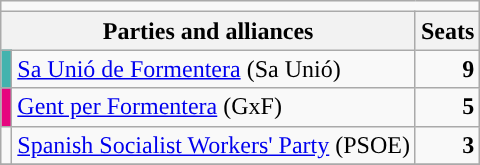<table class="wikitable" style="text-align:right;">
<tr>
<td colspan="7"></td>
</tr>
<tr>
<th colspan="2">Parties and alliances</th>
<th colspan="2">Seats</th>
</tr>
<tr>
<td style="color:inherit;background:#43B3AE"></td>
<td align="left"><a href='#'>Sa Unió de Formentera</a> (Sa Unió)</td>
<td><strong>9</strong></td>
</tr>
<tr>
<td style="color:inherit;background:#E6057F"></td>
<td align="left"><a href='#'>Gent per Formentera</a> (GxF)</td>
<td><strong>5</strong></td>
</tr>
<tr>
<td style="color:inherit;background:"></td>
<td align="left"><a href='#'>Spanish Socialist Workers' Party</a> (PSOE)</td>
<td><strong>3</strong></td>
</tr>
<tr>
</tr>
</table>
